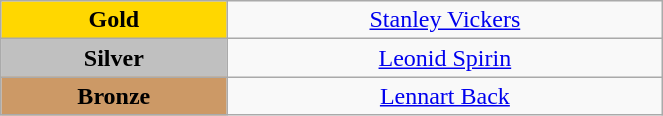<table class="wikitable" style="text-align:center; " width="35%">
<tr>
<td bgcolor="gold"><strong>Gold</strong></td>
<td><a href='#'>Stanley Vickers</a><br>  <small><em></em></small></td>
</tr>
<tr>
<td bgcolor="silver"><strong>Silver</strong></td>
<td><a href='#'>Leonid Spirin</a><br>  <small><em></em></small></td>
</tr>
<tr>
<td bgcolor="CC9966"><strong>Bronze</strong></td>
<td><a href='#'>Lennart Back</a><br>  <small><em></em></small></td>
</tr>
</table>
